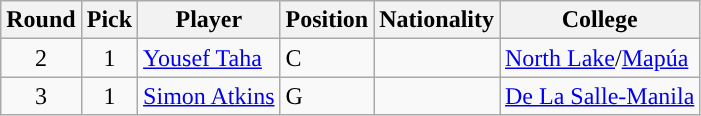<table class="wikitable sortable sortable">
<tr>
<th>Round</th>
<th>Pick</th>
<th>Player</th>
<th>Position</th>
<th>Nationality</th>
<th>College</th>
</tr>
<tr>
<td align=center>2</td>
<td align=center>1</td>
<td><a href='#'>Yousef Taha</a></td>
<td>C</td>
<td></td>
<td><a href='#'>North Lake</a>/<a href='#'>Mapúa</a></td>
</tr>
<tr>
<td align=center>3</td>
<td align=center>1</td>
<td><a href='#'>Simon Atkins</a></td>
<td>G</td>
<td></td>
<td><a href='#'>De La Salle-Manila</a></td>
</tr>
</table>
